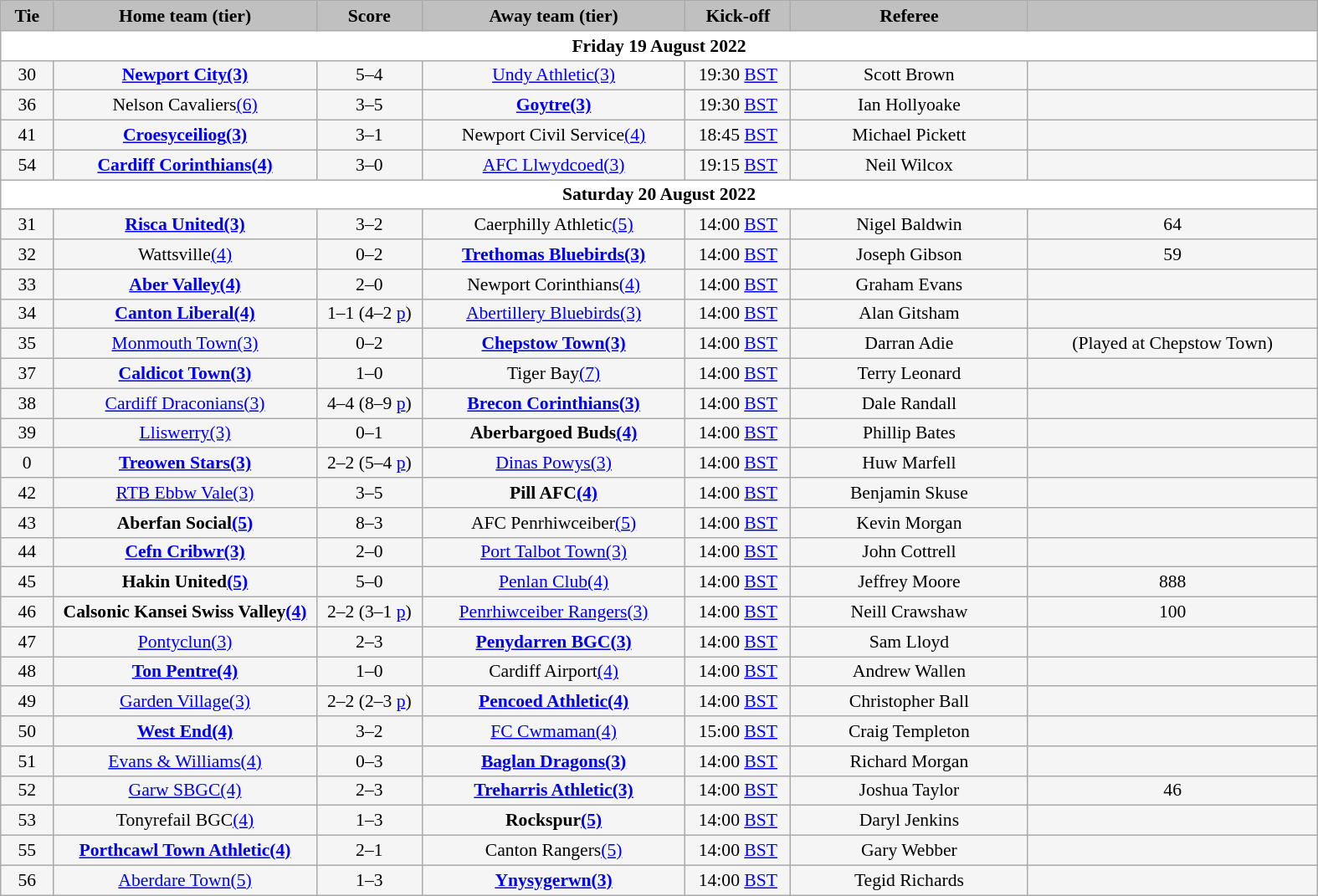<table class="wikitable" style="width: 1050px; background:WhiteSmoke; text-align:center; font-size:90%">
<tr>
<td scope=col style="width:  4.00%; background:silver;"><strong>Tie</strong></td>
<td scope=col style="width: 20.00%; background:silver;"><strong>Home team (tier)</strong></td>
<td scope=col style="width: 8.00%; background:silver;"><strong>Score</strong></td>
<td scope=col style="width: 20.00%; background:silver;"><strong>Away team (tier)</strong></td>
<td scope=col style="width: 8.00%; background:silver;"><strong>Kick-off</strong></td>
<td scope=col style="width: 18.00%; background:silver;"><strong>Referee</strong></td>
<td scope=col style="width:  22.00%; background:silver;"><strong></strong></td>
</tr>
<tr>
<td colspan=7 style= background:White><strong>Friday 19 August 2022</strong></td>
</tr>
<tr>
<td>30</td>
<td><strong><a href='#'>Newport City</a><a href='#'>(3)</a></strong></td>
<td>5–4</td>
<td><a href='#'>Undy Athletic</a><a href='#'>(3)</a></td>
<td>19:30 <a href='#'>BST</a></td>
<td>Scott Brown</td>
<td></td>
</tr>
<tr>
<td>36</td>
<td>Nelson Cavaliers<a href='#'>(6)</a></td>
<td>3–5</td>
<td><strong><a href='#'>Goytre</a><a href='#'>(3)</a></strong></td>
<td>19:30 <a href='#'>BST</a></td>
<td>Ian Hollyoake</td>
<td></td>
</tr>
<tr>
<td>41</td>
<td><strong><a href='#'>Croesyceiliog</a><a href='#'>(3)</a></strong></td>
<td>3–1</td>
<td>Newport Civil Service<a href='#'>(4)</a></td>
<td>18:45 <a href='#'>BST</a></td>
<td>Michael Pickett</td>
<td></td>
</tr>
<tr>
<td>54</td>
<td><strong><a href='#'>Cardiff Corinthians</a><a href='#'>(4)</a></strong></td>
<td>3–0</td>
<td><a href='#'>AFC Llwydcoed</a><a href='#'>(3)</a></td>
<td>19:15 <a href='#'>BST</a></td>
<td>Neil Wilcox</td>
<td></td>
</tr>
<tr>
<td colspan=7 style= background:White><strong>Saturday 20 August 2022</strong></td>
</tr>
<tr>
<td>31</td>
<td><strong><a href='#'>Risca United</a><a href='#'>(3)</a></strong></td>
<td>3–2</td>
<td>Caerphilly Athletic<a href='#'>(5)</a></td>
<td>14:00 <a href='#'>BST</a></td>
<td>Nigel Baldwin</td>
<td>64</td>
</tr>
<tr>
<td>32</td>
<td>Wattsville<a href='#'>(4)</a></td>
<td>0–2</td>
<td><strong><a href='#'>Trethomas Bluebirds</a><a href='#'>(3)</a></strong></td>
<td>14:00 <a href='#'>BST</a></td>
<td>Joseph Gibson</td>
<td>59</td>
</tr>
<tr>
<td>33</td>
<td><strong><a href='#'>Aber Valley</a><a href='#'>(4)</a></strong></td>
<td>2–0</td>
<td>Newport Corinthians<a href='#'>(4)</a></td>
<td>14:00 <a href='#'>BST</a></td>
<td>Graham Evans</td>
<td></td>
</tr>
<tr>
<td>34</td>
<td><strong><a href='#'>Canton Liberal</a><a href='#'>(4)</a></strong></td>
<td>1–1 (4–2 <a href='#'>p</a>)</td>
<td><a href='#'>Abertillery Bluebirds</a><a href='#'>(3)</a></td>
<td>14:00 <a href='#'>BST</a></td>
<td>Alan Gitsham</td>
<td></td>
</tr>
<tr>
<td>35</td>
<td><a href='#'>Monmouth Town</a><a href='#'>(3)</a></td>
<td>0–2</td>
<td><strong><a href='#'>Chepstow Town</a><a href='#'>(3)</a></strong></td>
<td>14:00 <a href='#'>BST</a></td>
<td>Darran Adie</td>
<td>(Played at Chepstow Town)</td>
</tr>
<tr>
<td>37</td>
<td><strong><a href='#'>Caldicot Town</a><a href='#'>(3)</a></strong></td>
<td>1–0</td>
<td>Tiger Bay<a href='#'>(7)</a></td>
<td>14:00 <a href='#'>BST</a></td>
<td>Terry Leonard</td>
<td></td>
</tr>
<tr>
<td>38</td>
<td><a href='#'>Cardiff Draconians</a><a href='#'>(3)</a></td>
<td>4–4 (8–9 <a href='#'>p</a>)</td>
<td><strong><a href='#'>Brecon Corinthians</a><a href='#'>(3)</a></strong></td>
<td>14:00 <a href='#'>BST</a></td>
<td>Dale Randall</td>
<td></td>
</tr>
<tr>
<td>39</td>
<td><a href='#'>Lliswerry</a><a href='#'>(3)</a></td>
<td>0–1</td>
<td><strong>Aberbargoed Buds<a href='#'>(4)</a></strong></td>
<td>14:00 <a href='#'>BST</a></td>
<td>Phillip Bates</td>
<td></td>
</tr>
<tr>
<td>0</td>
<td><strong><a href='#'>Treowen Stars</a><a href='#'>(3)</a></strong></td>
<td>2–2 (5–4 <a href='#'>p</a>)</td>
<td><a href='#'>Dinas Powys</a><a href='#'>(3)</a></td>
<td>14:00 <a href='#'>BST</a></td>
<td>Huw Marfell</td>
<td></td>
</tr>
<tr>
<td>42</td>
<td><a href='#'>RTB Ebbw Vale</a><a href='#'>(3)</a></td>
<td>3–5</td>
<td><strong>Pill AFC<a href='#'>(4)</a></strong></td>
<td>14:00 <a href='#'>BST</a></td>
<td>Benjamin Skuse</td>
<td></td>
</tr>
<tr>
<td>43</td>
<td><strong>Aberfan Social<a href='#'>(5)</a></strong></td>
<td>8–3</td>
<td>AFC Penrhiwceiber<a href='#'>(5)</a></td>
<td>14:00 <a href='#'>BST</a></td>
<td>Kevin Morgan</td>
<td></td>
</tr>
<tr>
<td>44</td>
<td><strong><a href='#'>Cefn Cribwr</a><a href='#'>(3)</a></strong></td>
<td>2–0</td>
<td><a href='#'>Port Talbot Town</a><a href='#'>(3)</a></td>
<td>14:00 <a href='#'>BST</a></td>
<td>John Cottrell</td>
<td></td>
</tr>
<tr>
<td>45</td>
<td><strong>Hakin United<a href='#'>(5)</a></strong></td>
<td>5–0</td>
<td><a href='#'>Penlan Club</a><a href='#'>(4)</a></td>
<td>14:00 <a href='#'>BST</a></td>
<td>Jeffrey Moore</td>
<td>888</td>
</tr>
<tr>
<td>46</td>
<td><strong>Calsonic Kansei Swiss Valley<a href='#'>(4)</a></strong></td>
<td>2–2 (3–1 <a href='#'>p</a>)</td>
<td><a href='#'>Penrhiwceiber Rangers</a><a href='#'>(3)</a></td>
<td>14:00 <a href='#'>BST</a></td>
<td>Neill Crawshaw</td>
<td>100</td>
</tr>
<tr>
<td>47</td>
<td><a href='#'>Pontyclun</a><a href='#'>(3)</a></td>
<td>2–3</td>
<td><strong><a href='#'>Penydarren BGC</a><a href='#'>(3)</a></strong></td>
<td>14:00 <a href='#'>BST</a></td>
<td>Sam Lloyd</td>
<td></td>
</tr>
<tr>
<td>48</td>
<td><strong><a href='#'>Ton Pentre</a><a href='#'>(4)</a></strong></td>
<td>1–0</td>
<td>Cardiff Airport<a href='#'>(4)</a></td>
<td>14:00 <a href='#'>BST</a></td>
<td>Andrew Wallen</td>
<td></td>
</tr>
<tr>
<td>49</td>
<td><a href='#'>Garden Village</a><a href='#'>(3)</a></td>
<td>2–2 (2–3 <a href='#'>p</a>)</td>
<td><strong><a href='#'>Pencoed Athletic</a><a href='#'>(4)</a></strong></td>
<td>14:00 <a href='#'>BST</a></td>
<td>Christopher Ball</td>
<td></td>
</tr>
<tr>
<td>50</td>
<td><strong><a href='#'>West End</a><a href='#'>(4)</a></strong></td>
<td>3–2</td>
<td><a href='#'>FC Cwmaman</a><a href='#'>(4)</a></td>
<td>15:00 <a href='#'>BST</a></td>
<td>Craig Templeton</td>
<td></td>
</tr>
<tr>
<td>51</td>
<td><a href='#'>Evans & Williams</a><a href='#'>(4)</a></td>
<td>0–3</td>
<td><strong><a href='#'>Baglan Dragons</a><a href='#'>(3)</a></strong></td>
<td>14:00 <a href='#'>BST</a></td>
<td>Richard Morgan</td>
<td></td>
</tr>
<tr>
<td>52</td>
<td><a href='#'>Garw SBGC</a><a href='#'>(4)</a></td>
<td>2–3</td>
<td><strong><a href='#'>Treharris Athletic</a><a href='#'>(3)</a></strong></td>
<td>14:00 <a href='#'>BST</a></td>
<td>Joshua Taylor</td>
<td>46</td>
</tr>
<tr>
<td>53</td>
<td>Tonyrefail BGC<a href='#'>(4)</a></td>
<td>1–3</td>
<td><strong>Rockspur<a href='#'>(5)</a></strong></td>
<td>14:00 <a href='#'>BST</a></td>
<td>Daryl Jenkins</td>
<td></td>
</tr>
<tr>
<td>55</td>
<td><strong><a href='#'>Porthcawl Town Athletic</a><a href='#'>(4)</a></strong></td>
<td>2–1</td>
<td>Canton Rangers<a href='#'>(5)</a></td>
<td>14:00 <a href='#'>BST</a></td>
<td>Gary Webber</td>
<td></td>
</tr>
<tr>
<td>56</td>
<td><a href='#'>Aberdare Town</a><a href='#'>(5)</a></td>
<td>1–3</td>
<td><strong><a href='#'>Ynysygerwn</a><a href='#'>(3)</a></strong></td>
<td>14:00 <a href='#'>BST</a></td>
<td>Tegid Richards</td>
<td></td>
</tr>
</table>
